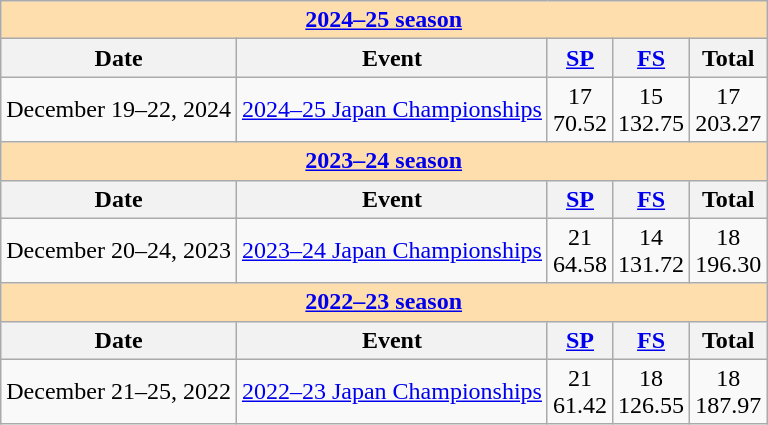<table class="wikitable">
<tr>
<th colspan="5" style="background-color: #ffdead; " align="center"><a href='#'>2024–25 season</a></th>
</tr>
<tr>
<th>Date</th>
<th>Event</th>
<th><a href='#'>SP</a></th>
<th><a href='#'>FS</a></th>
<th>Total</th>
</tr>
<tr>
<td>December 19–22, 2024</td>
<td><a href='#'>2024–25 Japan Championships</a></td>
<td align=center>17 <br> 70.52</td>
<td align=center>15 <br> 132.75</td>
<td align=center>17 <br> 203.27</td>
</tr>
<tr>
<th style="background-color: #ffdead; " colspan=5 align=center><a href='#'>2023–24 season</a></th>
</tr>
<tr>
<th>Date</th>
<th>Event</th>
<th><a href='#'>SP</a></th>
<th><a href='#'>FS</a></th>
<th>Total</th>
</tr>
<tr>
<td>December 20–24, 2023</td>
<td><a href='#'>2023–24 Japan Championships</a></td>
<td align=center>21 <br> 64.58</td>
<td align=center>14 <br> 131.72</td>
<td align=center>18 <br> 196.30</td>
</tr>
<tr>
<th style="background-color: #ffdead; " colspan=5 align=center><a href='#'>2022–23 season</a></th>
</tr>
<tr>
<th>Date</th>
<th>Event</th>
<th><a href='#'>SP</a></th>
<th><a href='#'>FS</a></th>
<th>Total</th>
</tr>
<tr>
<td>December 21–25, 2022</td>
<td><a href='#'>2022–23 Japan Championships</a></td>
<td align=center>21 <br> 61.42</td>
<td align=center>18 <br> 126.55</td>
<td align=center>18 <br> 187.97</td>
</tr>
</table>
